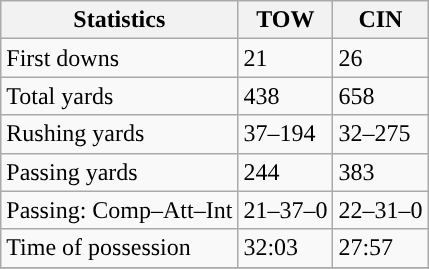<table class="wikitable" style="float: left;">
<tr>
<th>Statistics</th>
<th>TOW</th>
<th>CIN</th>
</tr>
<tr>
<td>First downs</td>
<td>21</td>
<td>26</td>
</tr>
<tr>
<td>Total yards</td>
<td>438</td>
<td>658</td>
</tr>
<tr>
<td>Rushing yards</td>
<td>37–194</td>
<td>32–275</td>
</tr>
<tr>
<td>Passing yards</td>
<td>244</td>
<td>383</td>
</tr>
<tr>
<td>Passing: Comp–Att–Int</td>
<td>21–37–0</td>
<td>22–31–0</td>
</tr>
<tr>
<td>Time of possession</td>
<td>32:03</td>
<td>27:57</td>
</tr>
<tr>
</tr>
</table>
